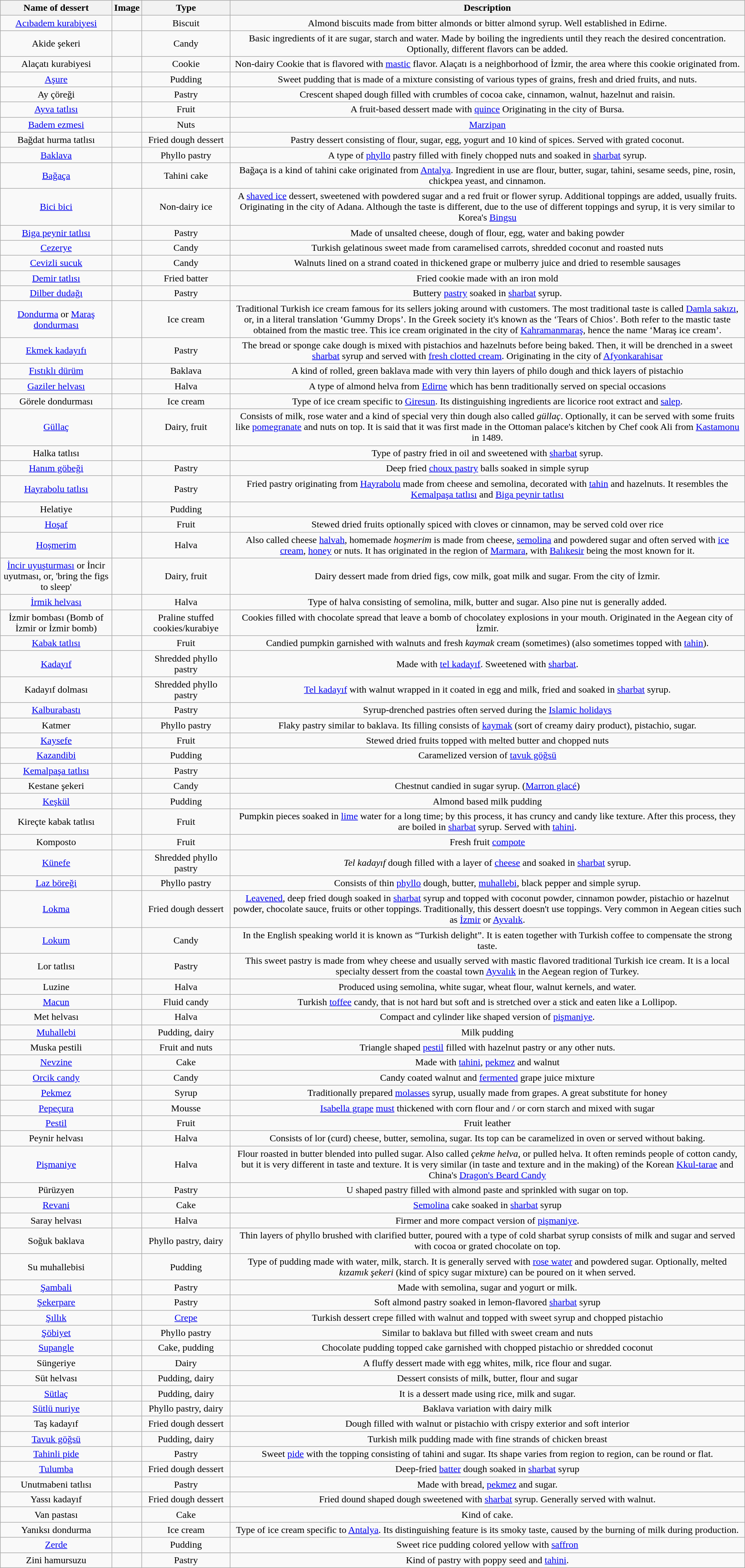<table class= "wikitable sortable" style="text-align:center;">
<tr>
<th style="width:15%;">Name of dessert</th>
<th>Image</th>
<th>Type</th>
<th>Description</th>
</tr>
<tr>
<td><a href='#'>Acıbadem kurabiyesi</a></td>
<td></td>
<td>Biscuit</td>
<td>Almond biscuits made from bitter almonds or bitter almond syrup. Well established in Edirne.</td>
</tr>
<tr>
<td>Akide şekeri</td>
<td></td>
<td>Candy</td>
<td>Basic ingredients of it are sugar, starch and water. Made by boiling the ingredients until they reach the desired concentration. Optionally, different flavors can be added.</td>
</tr>
<tr>
<td>Alaçatı kurabiyesi</td>
<td></td>
<td>Cookie</td>
<td>Non-dairy Cookie that is flavored with <a href='#'>mastic</a> flavor. Alaçatı is a neighborhood of İzmir, the area where this cookie originated from.</td>
</tr>
<tr>
<td><a href='#'>Aşure</a></td>
<td></td>
<td>Pudding</td>
<td>Sweet pudding that is made of a mixture consisting of various types of grains, fresh and dried fruits, and nuts.</td>
</tr>
<tr>
<td>Ay çöreği</td>
<td></td>
<td>Pastry</td>
<td>Crescent shaped dough filled with crumbles of cocoa cake, cinnamon, walnut, hazelnut and raisin.</td>
</tr>
<tr>
<td><a href='#'>Ayva tatlısı</a></td>
<td></td>
<td>Fruit</td>
<td>A fruit-based dessert made with <a href='#'>quince</a> Originating in the city of Bursa.</td>
</tr>
<tr>
<td><a href='#'>Badem ezmesi</a></td>
<td></td>
<td>Nuts</td>
<td><a href='#'>Marzipan</a></td>
</tr>
<tr>
<td>Bağdat hurma tatlısı</td>
<td></td>
<td>Fried dough dessert</td>
<td>Pastry dessert consisting of flour, sugar, egg, yogurt and 10 kind of spices. Served with grated coconut.</td>
</tr>
<tr>
<td><a href='#'>Baklava</a></td>
<td></td>
<td>Phyllo pastry</td>
<td>A type of <a href='#'>phyllo</a> pastry filled with finely chopped nuts and soaked in <a href='#'>sharbat</a> syrup.</td>
</tr>
<tr>
<td><a href='#'>Bağaça</a></td>
<td></td>
<td>Tahini cake</td>
<td>Bağaça is a kind of tahini cake originated from <a href='#'>Antalya</a>. Ingredient in use are flour, butter, sugar, tahini, sesame seeds, pine, rosin, chickpea yeast, and cinnamon.</td>
</tr>
<tr>
<td><a href='#'>Bici bici</a></td>
<td></td>
<td>Non-dairy ice</td>
<td>A <a href='#'>shaved ice</a> dessert, sweetened with powdered sugar and a red fruit or flower syrup. Additional toppings are added, usually fruits. Originating in the city of Adana. Although the taste is different, due to the use of different toppings and syrup, it is very similar to Korea's <a href='#'>Bingsu</a></td>
</tr>
<tr>
<td><a href='#'>Biga peynir tatlısı</a></td>
<td></td>
<td>Pastry</td>
<td>Made of unsalted cheese, dough of flour, egg, water and baking powder</td>
</tr>
<tr>
<td><a href='#'>Cezerye</a></td>
<td></td>
<td>Candy</td>
<td>Turkish gelatinous sweet made from caramelised carrots, shredded coconut and roasted nuts</td>
</tr>
<tr>
<td><a href='#'>Cevizli sucuk</a></td>
<td></td>
<td>Candy</td>
<td>Walnuts lined on a strand coated in thickened grape or mulberry juice and dried to resemble sausages</td>
</tr>
<tr>
<td><a href='#'>Demir tatlısı</a></td>
<td></td>
<td>Fried batter</td>
<td>Fried cookie made with an iron mold</td>
</tr>
<tr>
<td><a href='#'>Dilber dudağı</a></td>
<td></td>
<td>Pastry</td>
<td>Buttery <a href='#'>pastry</a> soaked in <a href='#'>sharbat</a> syrup.</td>
</tr>
<tr>
<td><a href='#'>Dondurma</a> or <a href='#'>Maraş dondurması</a></td>
<td></td>
<td>Ice cream</td>
<td>Traditional Turkish ice cream famous for its sellers joking around with customers. The most traditional taste is called <a href='#'>Damla sakızı</a>, or, in a literal translation ‘Gummy Drops’. In the Greek society it's known as the ‘Tears of Chios’. Both refer to the mastic taste obtained from the mastic tree. This ice cream originated in the city of <a href='#'>Kahramanmaraş</a>, hence the name ‘Maraş ice cream’.</td>
</tr>
<tr>
<td><a href='#'>Ekmek kadayıfı</a></td>
<td></td>
<td>Pastry</td>
<td>The bread or sponge cake dough is mixed with pistachios and hazelnuts before being baked. Then, it will be drenched in a sweet <a href='#'>sharbat</a> syrup and served with <a href='#'>fresh clotted cream</a>. Originating in the city of <a href='#'>Afyonkarahisar</a></td>
</tr>
<tr>
<td><a href='#'>Fıstıklı dürüm</a></td>
<td></td>
<td>Baklava</td>
<td>A kind of rolled, green baklava made with very thin layers of philo dough and thick layers of pistachio</td>
</tr>
<tr>
<td><a href='#'>Gaziler helvası</a></td>
<td></td>
<td>Halva</td>
<td>A type of almond helva from <a href='#'>Edirne</a> which has benn traditionally served on special occasions</td>
</tr>
<tr>
<td>Görele dondurması</td>
<td></td>
<td>Ice cream</td>
<td>Type of ice cream specific to <a href='#'>Giresun</a>. Its distinguishing ingredients are licorice root extract and <a href='#'>salep</a>.</td>
</tr>
<tr>
<td><a href='#'>Güllaç</a></td>
<td></td>
<td>Dairy, fruit</td>
<td>Consists of milk, rose water and a kind of special very thin dough also called <em>güllaç</em>. Optionally, it can be served with some fruits like <a href='#'>pomegranate</a> and nuts on top. It is said that it was first made in the Ottoman palace's kitchen by Chef cook Ali from <a href='#'>Kastamonu</a> in 1489.</td>
</tr>
<tr>
<td>Halka tatlısı</td>
<td></td>
<td></td>
<td>Type of pastry fried in oil and sweetened with <a href='#'>sharbat</a> syrup.</td>
</tr>
<tr>
<td><a href='#'>Hanım göbeği</a></td>
<td></td>
<td>Pastry</td>
<td>Deep fried <a href='#'>choux pastry</a> balls soaked in simple syrup</td>
</tr>
<tr>
<td><a href='#'>Hayrabolu tatlısı</a></td>
<td><br></td>
<td>Pastry</td>
<td>Fried pastry originating from <a href='#'>Hayrabolu</a> made from cheese and semolina, decorated with <a href='#'>tahin</a> and hazelnuts. It resembles the <a href='#'>Kemalpaşa tatlısı</a> and <a href='#'>Biga peynir tatlısı</a></td>
</tr>
<tr>
<td>Helatiye</td>
<td></td>
<td>Pudding</td>
<td></td>
</tr>
<tr>
<td><a href='#'>Hoşaf</a></td>
<td></td>
<td>Fruit</td>
<td>Stewed dried fruits optionally spiced with cloves or cinnamon, may be served cold over rice</td>
</tr>
<tr>
<td><a href='#'>Hoşmerim</a></td>
<td></td>
<td>Halva</td>
<td>Also called cheese <a href='#'>halvah</a>, homemade <em>hoşmerim</em> is made from cheese, <a href='#'>semolina</a> and powdered sugar and often served with <a href='#'>ice cream</a>, <a href='#'>honey</a> or nuts. It has originated in the region of <a href='#'>Marmara</a>, with <a href='#'>Balıkesir</a> being the most known for it.</td>
</tr>
<tr>
<td><a href='#'>İncir uyuşturması</a> or İncir uyutması, or, 'bring the figs to sleep'</td>
<td></td>
<td>Dairy, fruit</td>
<td>Dairy dessert made from dried figs, cow milk, goat milk and sugar. From the city of İzmir.</td>
</tr>
<tr>
<td><a href='#'>İrmik helvası</a></td>
<td></td>
<td>Halva</td>
<td>Type of halva consisting of semolina, milk, butter and sugar. Also pine nut is generally added.</td>
</tr>
<tr>
<td>İzmir bombası (Bomb of İzmir or İzmir bomb)</td>
<td></td>
<td>Praline stuffed cookies/kurabiye</td>
<td>Cookies filled with chocolate spread that leave a bomb of chocolatey explosions in your mouth. Originated in the Aegean city of İzmir.</td>
</tr>
<tr>
<td><a href='#'>Kabak tatlısı</a></td>
<td></td>
<td>Fruit</td>
<td>Candied pumpkin garnished with walnuts and fresh <em>kaymak</em> cream (sometimes) (also sometimes topped with <a href='#'>tahin</a>).</td>
</tr>
<tr>
<td><a href='#'>Kadayıf</a></td>
<td></td>
<td>Shredded phyllo pastry</td>
<td>Made with <a href='#'>tel kadayıf</a>. Sweetened with <a href='#'>sharbat</a>.</td>
</tr>
<tr>
<td>Kadayıf dolması</td>
<td></td>
<td>Shredded phyllo pastry</td>
<td><a href='#'>Tel kadayıf</a> with walnut wrapped in it coated in egg and milk, fried and soaked in <a href='#'>sharbat</a> syrup.</td>
</tr>
<tr>
<td><a href='#'>Kalburabastı</a></td>
<td></td>
<td>Pastry</td>
<td>Syrup-drenched pastries often served during the <a href='#'>Islamic holidays</a></td>
</tr>
<tr>
<td>Katmer</td>
<td></td>
<td>Phyllo pastry</td>
<td>Flaky pastry similar to baklava. Its filling consists of <a href='#'>kaymak</a> (sort of creamy dairy product), pistachio, sugar.</td>
</tr>
<tr>
<td><a href='#'>Kaysefe</a></td>
<td></td>
<td>Fruit</td>
<td>Stewed dried fruits topped with melted butter and chopped nuts</td>
</tr>
<tr>
<td><a href='#'>Kazandibi</a></td>
<td></td>
<td>Pudding</td>
<td>Caramelized version of <a href='#'>tavuk göğsü</a></td>
</tr>
<tr>
<td><a href='#'>Kemalpaşa tatlısı</a></td>
<td></td>
<td>Pastry</td>
<td></td>
</tr>
<tr>
<td>Kestane şekeri</td>
<td></td>
<td>Candy</td>
<td>Chestnut candied in sugar syrup. (<a href='#'>Marron glacé</a>)</td>
</tr>
<tr>
<td><a href='#'>Keşkül</a></td>
<td></td>
<td>Pudding</td>
<td>Almond based milk pudding</td>
</tr>
<tr>
<td>Kireçte kabak tatlısı</td>
<td></td>
<td>Fruit</td>
<td>Pumpkin pieces soaked in <a href='#'>lime</a> water for a long time; by this process, it has cruncy and candy like texture. After this process, they are boiled in <a href='#'>sharbat</a> syrup. Served with <a href='#'>tahini</a>.</td>
</tr>
<tr>
<td>Komposto</td>
<td></td>
<td>Fruit</td>
<td>Fresh fruit <a href='#'>compote</a></td>
</tr>
<tr>
<td><a href='#'>Künefe</a></td>
<td></td>
<td>Shredded phyllo pastry</td>
<td><em>Tel kadayıf</em> dough filled with a layer of <a href='#'>cheese</a> and soaked in <a href='#'>sharbat</a> syrup.</td>
</tr>
<tr>
<td><a href='#'>Laz böreği</a></td>
<td></td>
<td>Phyllo pastry</td>
<td>Consists of thin <a href='#'>phyllo</a> dough, butter, <a href='#'>muhallebi</a>, black pepper and simple syrup.</td>
</tr>
<tr>
<td><a href='#'>Lokma</a></td>
<td></td>
<td>Fried dough dessert</td>
<td><a href='#'>Leavened</a>, deep fried dough soaked in <a href='#'>sharbat</a> syrup and topped with coconut powder, cinnamon powder, pistachio or hazelnut powder, chocolate sauce, fruits or other toppings. Traditionally, this dessert doesn't use toppings. Very common in Aegean cities such as <a href='#'>İzmir</a> or <a href='#'>Ayvalık</a>.</td>
</tr>
<tr>
<td><a href='#'>Lokum</a></td>
<td></td>
<td>Candy</td>
<td>In the English speaking world it is known as “Turkish delight”. It is eaten together with Turkish coffee to compensate the strong taste.</td>
</tr>
<tr>
<td>Lor tatlısı</td>
<td></td>
<td>Pastry</td>
<td>This sweet pastry is made from whey cheese and usually served with mastic flavored traditional Turkish ice cream. It is a local specialty dessert from the coastal town <a href='#'>Ayvalık</a> in the Aegean region of Turkey.</td>
</tr>
<tr>
<td>Luzine</td>
<td></td>
<td>Halva</td>
<td>Produced using semolina, white sugar, wheat flour, walnut kernels, and water.</td>
</tr>
<tr>
<td><a href='#'>Macun</a></td>
<td></td>
<td>Fluid candy</td>
<td>Turkish <a href='#'>toffee</a> candy, that is not hard but soft and is stretched over a stick and eaten like a Lollipop.</td>
</tr>
<tr>
<td>Met helvası</td>
<td></td>
<td>Halva</td>
<td>Compact and cylinder like shaped version of <a href='#'>pişmaniye</a>.</td>
</tr>
<tr>
<td><a href='#'>Muhallebi</a></td>
<td></td>
<td>Pudding, dairy</td>
<td>Milk pudding</td>
</tr>
<tr>
<td>Muska pestili</td>
<td></td>
<td>Fruit and nuts</td>
<td>Triangle shaped <a href='#'>pestil</a> filled with hazelnut pastry or any other nuts.</td>
</tr>
<tr>
<td><a href='#'>Nevzine</a></td>
<td></td>
<td>Cake</td>
<td>Made with <a href='#'>tahini</a>, <a href='#'>pekmez</a> and walnut</td>
</tr>
<tr>
<td><a href='#'>Orcik candy</a></td>
<td></td>
<td>Candy</td>
<td>Candy coated walnut and <a href='#'>fermented</a> grape juice mixture</td>
</tr>
<tr>
<td><a href='#'>Pekmez</a></td>
<td></td>
<td>Syrup</td>
<td>Traditionally prepared <a href='#'>molasses</a> syrup, usually made from grapes. A great substitute for honey</td>
</tr>
<tr>
<td><a href='#'>Pepeçura</a></td>
<td></td>
<td>Mousse</td>
<td><a href='#'>Isabella grape</a> <a href='#'>must</a> thickened with corn flour and / or corn starch and mixed with sugar</td>
</tr>
<tr>
<td><a href='#'>Pestil</a></td>
<td></td>
<td>Fruit</td>
<td>Fruit leather</td>
</tr>
<tr>
<td>Peynir helvası</td>
<td></td>
<td>Halva</td>
<td>Consists of lor (curd) cheese, butter, semolina, sugar. Its top can be caramelized in oven or served without baking.</td>
</tr>
<tr>
<td><a href='#'>Pişmaniye</a></td>
<td></td>
<td>Halva</td>
<td>Flour roasted in butter blended into pulled sugar. Also called <em>çekme helva</em>, or pulled helva. It often reminds people of cotton candy, but it is very different in taste and texture. It is very similar (in taste and texture and in the making) of the Korean <a href='#'>Kkul-tarae</a> and China's <a href='#'>Dragon's Beard Candy</a></td>
</tr>
<tr>
<td>Pürüzyen</td>
<td></td>
<td>Pastry</td>
<td>U shaped pastry filled with almond paste and sprinkled with sugar on top.</td>
</tr>
<tr>
<td><a href='#'>Revani</a></td>
<td></td>
<td>Cake</td>
<td><a href='#'>Semolina</a> cake soaked in <a href='#'>sharbat</a> syrup</td>
</tr>
<tr>
<td>Saray helvası</td>
<td></td>
<td>Halva</td>
<td>Firmer and more compact version of <a href='#'>pişmaniye</a>.</td>
</tr>
<tr>
<td>Soğuk baklava</td>
<td></td>
<td>Phyllo pastry, dairy</td>
<td>Thin layers of phyllo brushed with clarified butter, poured with a type of cold sharbat syrup consists of milk and sugar and served with cocoa or grated chocolate on top.</td>
</tr>
<tr>
<td>Su muhallebisi</td>
<td></td>
<td>Pudding</td>
<td>Type of pudding made with water, milk, starch. It is generally served with <a href='#'>rose water</a> and powdered sugar. Optionally, melted <em>kızamık şekeri</em> (kind of spicy sugar mixture) can be poured on it when served.</td>
</tr>
<tr>
<td><a href='#'>Şambali</a></td>
<td></td>
<td>Pastry</td>
<td>Made with semolina, sugar and yogurt or milk.</td>
</tr>
<tr>
<td><a href='#'>Şekerpare</a></td>
<td></td>
<td>Pastry</td>
<td>Soft almond pastry soaked in lemon-flavored <a href='#'>sharbat</a> syrup</td>
</tr>
<tr>
<td><a href='#'>Şıllık</a></td>
<td></td>
<td><a href='#'>Crepe</a></td>
<td>Turkish dessert crepe filled with walnut and topped with sweet syrup and chopped pistachio</td>
</tr>
<tr>
<td><a href='#'>Şöbiyet</a></td>
<td></td>
<td>Phyllo pastry</td>
<td>Similar to baklava but filled with sweet cream and nuts</td>
</tr>
<tr>
<td><a href='#'>Supangle</a></td>
<td></td>
<td>Cake, pudding</td>
<td>Chocolate pudding topped cake garnished with chopped pistachio or shredded coconut</td>
</tr>
<tr>
<td>Süngeriye</td>
<td></td>
<td>Dairy</td>
<td>A fluffy dessert made with egg whites, milk, rice flour and sugar.</td>
</tr>
<tr>
<td>Süt helvası</td>
<td></td>
<td>Pudding, dairy</td>
<td>Dessert consists of milk, butter, flour and sugar</td>
</tr>
<tr>
<td><a href='#'>Sütlaç</a></td>
<td></td>
<td>Pudding, dairy</td>
<td>It is a dessert made using rice, milk and sugar.</td>
</tr>
<tr>
<td><a href='#'>Sütlü nuriye</a></td>
<td></td>
<td>Phyllo pastry, dairy</td>
<td>Baklava variation with dairy milk</td>
</tr>
<tr>
<td>Taş kadayıf</td>
<td></td>
<td>Fried dough dessert</td>
<td>Dough filled with walnut or pistachio with crispy exterior and soft interior</td>
</tr>
<tr>
<td><a href='#'>Tavuk göğsü</a></td>
<td></td>
<td>Pudding, dairy</td>
<td>Turkish milk pudding made with fine strands of chicken breast</td>
</tr>
<tr>
<td><a href='#'>Tahinli pide</a></td>
<td></td>
<td>Pastry</td>
<td>Sweet <a href='#'>pide</a> with the topping consisting of tahini and sugar. Its shape varies from region to region, can be round or flat.</td>
</tr>
<tr>
<td><a href='#'>Tulumba</a></td>
<td></td>
<td>Fried dough dessert</td>
<td>Deep-fried <a href='#'>batter</a> dough soaked in <a href='#'>sharbat</a> syrup</td>
</tr>
<tr>
<td>Unutmabeni tatlısı</td>
<td></td>
<td>Pastry</td>
<td>Made with bread, <a href='#'>pekmez</a> and sugar.</td>
</tr>
<tr>
<td>Yassı kadayıf</td>
<td></td>
<td>Fried dough dessert</td>
<td>Fried dound shaped dough sweetened with <a href='#'>sharbat</a> syrup. Generally served with walnut.</td>
</tr>
<tr>
<td>Van pastası</td>
<td></td>
<td>Cake</td>
<td>Kind of cake.</td>
</tr>
<tr>
<td>Yanıksı dondurma</td>
<td></td>
<td>Ice cream</td>
<td>Type of ice cream specific to <a href='#'>Antalya</a>. Its distinguishing feature is its smoky taste, caused by the burning of milk during production.</td>
</tr>
<tr>
<td><a href='#'>Zerde</a></td>
<td></td>
<td>Pudding</td>
<td>Sweet rice pudding colored yellow with <a href='#'>saffron</a></td>
</tr>
<tr>
<td>Zini hamursuzu</td>
<td></td>
<td>Pastry</td>
<td>Kind of pastry with poppy seed and <a href='#'>tahini</a>.</td>
</tr>
</table>
